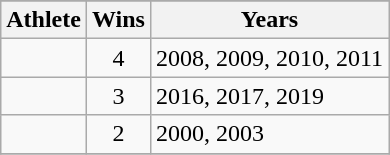<table class="wikitable">
<tr>
</tr>
<tr>
<th>Athlete</th>
<th>Wins</th>
<th>Years</th>
</tr>
<tr>
<td></td>
<td align=center>4</td>
<td>2008, 2009, 2010, 2011</td>
</tr>
<tr>
<td></td>
<td align=center>3</td>
<td>2016, 2017, 2019</td>
</tr>
<tr>
<td></td>
<td align=center>2</td>
<td>2000, 2003</td>
</tr>
<tr>
</tr>
</table>
